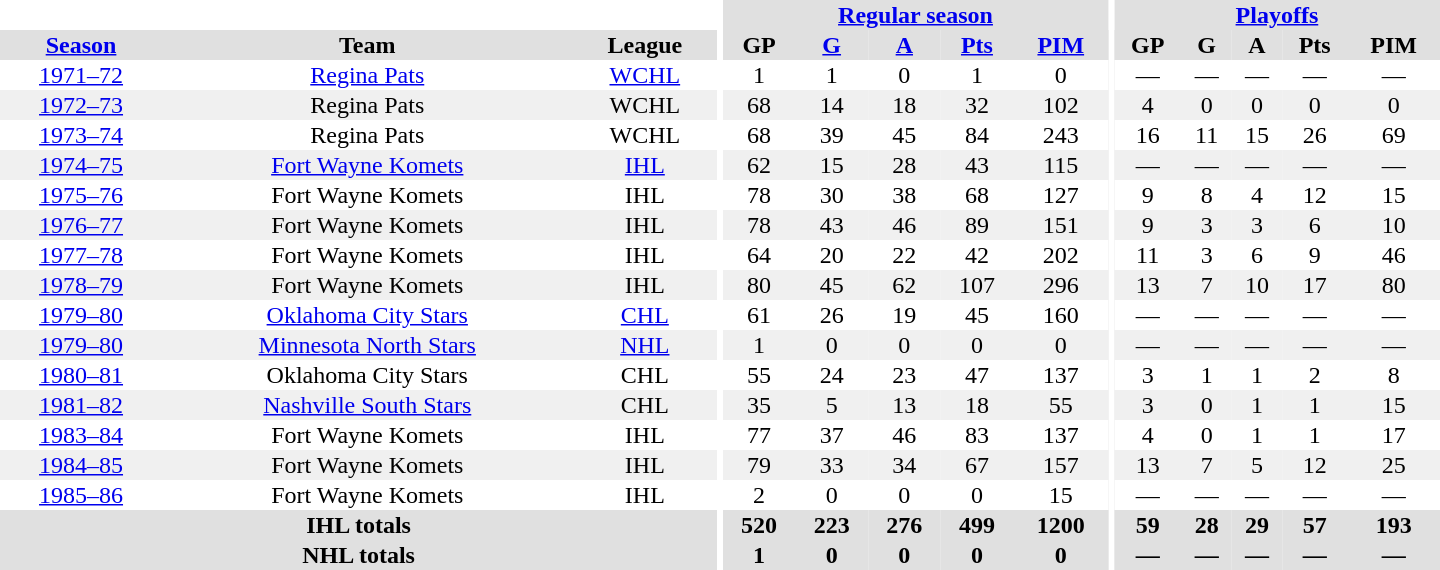<table border="0" cellpadding="1" cellspacing="0" style="text-align:center; width:60em">
<tr bgcolor="#e0e0e0">
<th colspan="3" bgcolor="#ffffff"></th>
<th rowspan="99" bgcolor="#ffffff"></th>
<th colspan="5"><a href='#'>Regular season</a></th>
<th rowspan="99" bgcolor="#ffffff"></th>
<th colspan="5"><a href='#'>Playoffs</a></th>
</tr>
<tr bgcolor="#e0e0e0">
<th><a href='#'>Season</a></th>
<th>Team</th>
<th>League</th>
<th>GP</th>
<th><a href='#'>G</a></th>
<th><a href='#'>A</a></th>
<th><a href='#'>Pts</a></th>
<th><a href='#'>PIM</a></th>
<th>GP</th>
<th>G</th>
<th>A</th>
<th>Pts</th>
<th>PIM</th>
</tr>
<tr>
<td><a href='#'>1971–72</a></td>
<td><a href='#'>Regina Pats</a></td>
<td><a href='#'>WCHL</a></td>
<td>1</td>
<td>1</td>
<td>0</td>
<td>1</td>
<td>0</td>
<td>—</td>
<td>—</td>
<td>—</td>
<td>—</td>
<td>—</td>
</tr>
<tr bgcolor="#f0f0f0">
<td><a href='#'>1972–73</a></td>
<td>Regina Pats</td>
<td>WCHL</td>
<td>68</td>
<td>14</td>
<td>18</td>
<td>32</td>
<td>102</td>
<td>4</td>
<td>0</td>
<td>0</td>
<td>0</td>
<td>0</td>
</tr>
<tr>
<td><a href='#'>1973–74</a></td>
<td>Regina Pats</td>
<td>WCHL</td>
<td>68</td>
<td>39</td>
<td>45</td>
<td>84</td>
<td>243</td>
<td>16</td>
<td>11</td>
<td>15</td>
<td>26</td>
<td>69</td>
</tr>
<tr bgcolor="#f0f0f0">
<td><a href='#'>1974–75</a></td>
<td><a href='#'>Fort Wayne Komets</a></td>
<td><a href='#'>IHL</a></td>
<td>62</td>
<td>15</td>
<td>28</td>
<td>43</td>
<td>115</td>
<td>—</td>
<td>—</td>
<td>—</td>
<td>—</td>
<td>—</td>
</tr>
<tr>
<td><a href='#'>1975–76</a></td>
<td>Fort Wayne Komets</td>
<td>IHL</td>
<td>78</td>
<td>30</td>
<td>38</td>
<td>68</td>
<td>127</td>
<td>9</td>
<td>8</td>
<td>4</td>
<td>12</td>
<td>15</td>
</tr>
<tr bgcolor="#f0f0f0">
<td><a href='#'>1976–77</a></td>
<td>Fort Wayne Komets</td>
<td>IHL</td>
<td>78</td>
<td>43</td>
<td>46</td>
<td>89</td>
<td>151</td>
<td>9</td>
<td>3</td>
<td>3</td>
<td>6</td>
<td>10</td>
</tr>
<tr>
<td><a href='#'>1977–78</a></td>
<td>Fort Wayne Komets</td>
<td>IHL</td>
<td>64</td>
<td>20</td>
<td>22</td>
<td>42</td>
<td>202</td>
<td>11</td>
<td>3</td>
<td>6</td>
<td>9</td>
<td>46</td>
</tr>
<tr bgcolor="#f0f0f0">
<td><a href='#'>1978–79</a></td>
<td>Fort Wayne Komets</td>
<td>IHL</td>
<td>80</td>
<td>45</td>
<td>62</td>
<td>107</td>
<td>296</td>
<td>13</td>
<td>7</td>
<td>10</td>
<td>17</td>
<td>80</td>
</tr>
<tr>
<td><a href='#'>1979–80</a></td>
<td><a href='#'>Oklahoma City Stars</a></td>
<td><a href='#'>CHL</a></td>
<td>61</td>
<td>26</td>
<td>19</td>
<td>45</td>
<td>160</td>
<td>—</td>
<td>—</td>
<td>—</td>
<td>—</td>
<td>—</td>
</tr>
<tr bgcolor="#f0f0f0">
<td><a href='#'>1979–80</a></td>
<td><a href='#'>Minnesota North Stars</a></td>
<td><a href='#'>NHL</a></td>
<td>1</td>
<td>0</td>
<td>0</td>
<td>0</td>
<td>0</td>
<td>—</td>
<td>—</td>
<td>—</td>
<td>—</td>
<td>—</td>
</tr>
<tr>
<td><a href='#'>1980–81</a></td>
<td>Oklahoma City Stars</td>
<td>CHL</td>
<td>55</td>
<td>24</td>
<td>23</td>
<td>47</td>
<td>137</td>
<td>3</td>
<td>1</td>
<td>1</td>
<td>2</td>
<td>8</td>
</tr>
<tr bgcolor="#f0f0f0">
<td><a href='#'>1981–82</a></td>
<td><a href='#'>Nashville South Stars</a></td>
<td>CHL</td>
<td>35</td>
<td>5</td>
<td>13</td>
<td>18</td>
<td>55</td>
<td>3</td>
<td>0</td>
<td>1</td>
<td>1</td>
<td>15</td>
</tr>
<tr>
<td><a href='#'>1983–84</a></td>
<td>Fort Wayne Komets</td>
<td>IHL</td>
<td>77</td>
<td>37</td>
<td>46</td>
<td>83</td>
<td>137</td>
<td>4</td>
<td>0</td>
<td>1</td>
<td>1</td>
<td>17</td>
</tr>
<tr bgcolor="#f0f0f0">
<td><a href='#'>1984–85</a></td>
<td>Fort Wayne Komets</td>
<td>IHL</td>
<td>79</td>
<td>33</td>
<td>34</td>
<td>67</td>
<td>157</td>
<td>13</td>
<td>7</td>
<td>5</td>
<td>12</td>
<td>25</td>
</tr>
<tr>
<td><a href='#'>1985–86</a></td>
<td>Fort Wayne Komets</td>
<td>IHL</td>
<td>2</td>
<td>0</td>
<td>0</td>
<td>0</td>
<td>15</td>
<td>—</td>
<td>—</td>
<td>—</td>
<td>—</td>
<td>—</td>
</tr>
<tr bgcolor="#e0e0e0">
<th colspan="3">IHL totals</th>
<th>520</th>
<th>223</th>
<th>276</th>
<th>499</th>
<th>1200</th>
<th>59</th>
<th>28</th>
<th>29</th>
<th>57</th>
<th>193</th>
</tr>
<tr bgcolor="#e0e0e0">
<th colspan="3">NHL totals</th>
<th>1</th>
<th>0</th>
<th>0</th>
<th>0</th>
<th>0</th>
<th>—</th>
<th>—</th>
<th>—</th>
<th>—</th>
<th>—</th>
</tr>
</table>
